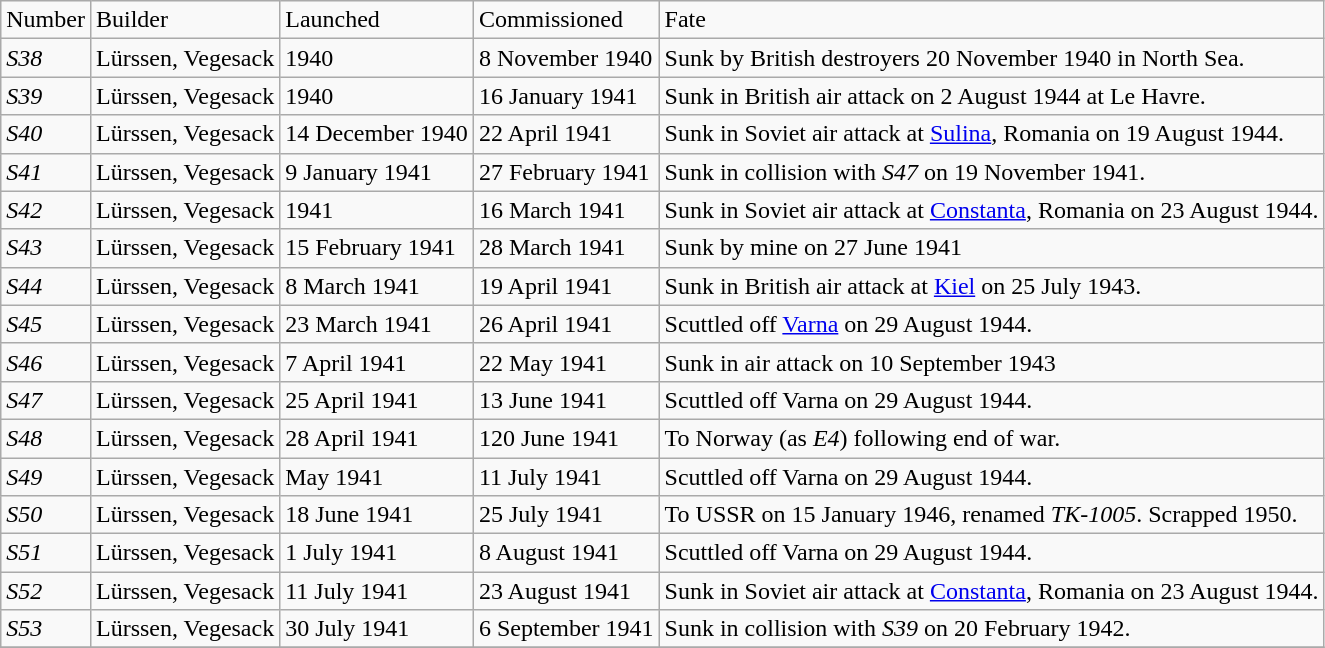<table class="wikitable" style="text-align:left">
<tr>
<td>Number</td>
<td>Builder</td>
<td>Launched</td>
<td>Commissioned</td>
<td>Fate</td>
</tr>
<tr>
<td><em>S38</em></td>
<td>Lürssen, Vegesack</td>
<td>1940</td>
<td>8 November 1940</td>
<td>Sunk by British destroyers 20 November 1940 in North Sea.</td>
</tr>
<tr>
<td><em>S39</em></td>
<td>Lürssen, Vegesack</td>
<td>1940</td>
<td>16 January 1941</td>
<td>Sunk in British air attack on 2 August 1944 at Le Havre.</td>
</tr>
<tr>
<td><em>S40</em></td>
<td>Lürssen, Vegesack</td>
<td>14 December 1940</td>
<td>22 April 1941</td>
<td>Sunk in Soviet air attack at <a href='#'>Sulina</a>, Romania on 19 August 1944.</td>
</tr>
<tr>
<td><em>S41</em></td>
<td>Lürssen, Vegesack</td>
<td>9 January 1941</td>
<td>27 February 1941</td>
<td>Sunk in collision with <em>S47</em> on 19 November 1941.</td>
</tr>
<tr>
<td><em>S42</em></td>
<td>Lürssen, Vegesack</td>
<td>1941</td>
<td>16 March 1941</td>
<td>Sunk in Soviet air attack at <a href='#'>Constanta</a>, Romania on 23 August 1944.</td>
</tr>
<tr>
<td><em>S43</em></td>
<td>Lürssen, Vegesack</td>
<td>15 February 1941</td>
<td>28 March 1941</td>
<td>Sunk by mine on 27 June 1941</td>
</tr>
<tr>
<td><em>S44</em></td>
<td>Lürssen, Vegesack</td>
<td>8 March 1941</td>
<td>19 April 1941</td>
<td>Sunk in British air attack at <a href='#'>Kiel</a> on 25 July 1943.</td>
</tr>
<tr>
<td><em>S45</em></td>
<td>Lürssen, Vegesack</td>
<td>23 March 1941</td>
<td>26 April 1941</td>
<td>Scuttled off <a href='#'>Varna</a> on 29 August 1944.</td>
</tr>
<tr>
<td><em>S46</em></td>
<td>Lürssen, Vegesack</td>
<td>7 April 1941</td>
<td>22 May 1941</td>
<td>Sunk in air attack on 10 September 1943</td>
</tr>
<tr>
<td><em>S47</em></td>
<td>Lürssen, Vegesack</td>
<td>25 April 1941</td>
<td>13 June 1941</td>
<td>Scuttled off Varna on 29 August 1944.</td>
</tr>
<tr>
<td><em>S48</em></td>
<td>Lürssen, Vegesack</td>
<td>28 April 1941</td>
<td>120 June 1941</td>
<td>To Norway (as <em>E4</em>) following end of war.</td>
</tr>
<tr>
<td><em>S49</em></td>
<td>Lürssen, Vegesack</td>
<td>May 1941</td>
<td>11 July 1941</td>
<td>Scuttled off Varna on 29 August 1944.</td>
</tr>
<tr>
<td><em>S50</em></td>
<td>Lürssen, Vegesack</td>
<td>18 June 1941</td>
<td>25 July 1941</td>
<td>To USSR on 15 January 1946, renamed <em>TK-1005</em>. Scrapped 1950.</td>
</tr>
<tr>
<td><em>S51</em></td>
<td>Lürssen, Vegesack</td>
<td>1 July 1941</td>
<td>8 August 1941</td>
<td>Scuttled off Varna on 29 August 1944.</td>
</tr>
<tr>
<td><em>S52</em></td>
<td>Lürssen, Vegesack</td>
<td>11 July 1941</td>
<td>23 August 1941</td>
<td>Sunk in Soviet air attack at <a href='#'>Constanta</a>, Romania on 23 August 1944.</td>
</tr>
<tr>
<td><em>S53</em></td>
<td>Lürssen, Vegesack</td>
<td>30 July 1941</td>
<td>6 September 1941</td>
<td>Sunk in collision with <em>S39</em> on 20 February 1942.</td>
</tr>
<tr>
</tr>
</table>
